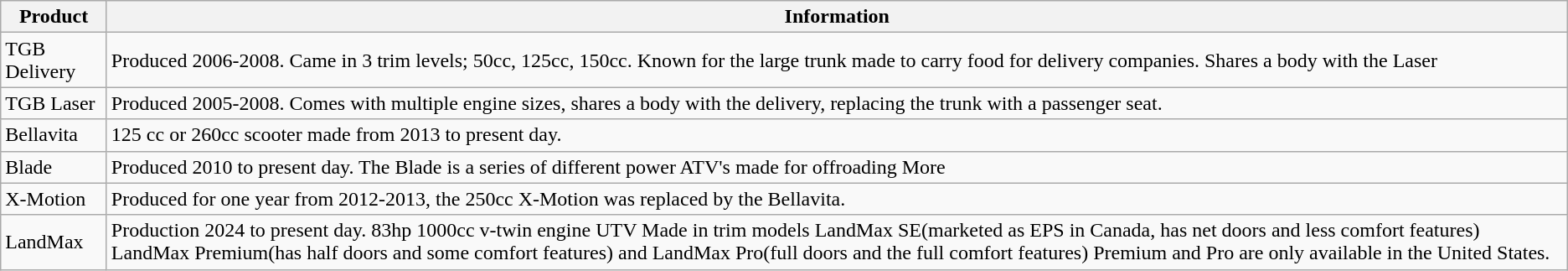<table class="wikitable">
<tr>
<th>Product</th>
<th>Information</th>
</tr>
<tr>
<td>TGB Delivery</td>
<td>Produced 2006-2008. Came in 3 trim levels; 50cc, 125cc, 150cc. Known for the large trunk made to carry food for delivery companies. Shares a body with the Laser </td>
</tr>
<tr>
<td>TGB Laser</td>
<td>Produced 2005-2008. Comes with multiple engine sizes, shares a body with the delivery, replacing the trunk with a passenger seat. </td>
</tr>
<tr>
<td>Bellavita</td>
<td>125 cc or 260cc scooter made from 2013 to present day. </td>
</tr>
<tr>
<td>Blade</td>
<td>Produced 2010 to present day. The Blade is a series of different power ATV's made for offroading More</td>
</tr>
<tr>
<td>X-Motion</td>
<td>Produced for one year from 2012-2013, the 250cc X-Motion was replaced by the Bellavita. </td>
</tr>
<tr>
<td>LandMax</td>
<td>Production 2024 to present day.  83hp 1000cc v-twin engine UTV Made in trim models LandMax SE(marketed as EPS in Canada, has net doors and less comfort features) LandMax Premium(has half doors and some comfort features) and LandMax Pro(full doors and the full comfort features) Premium and Pro are only available in the United States.  </td>
</tr>
</table>
